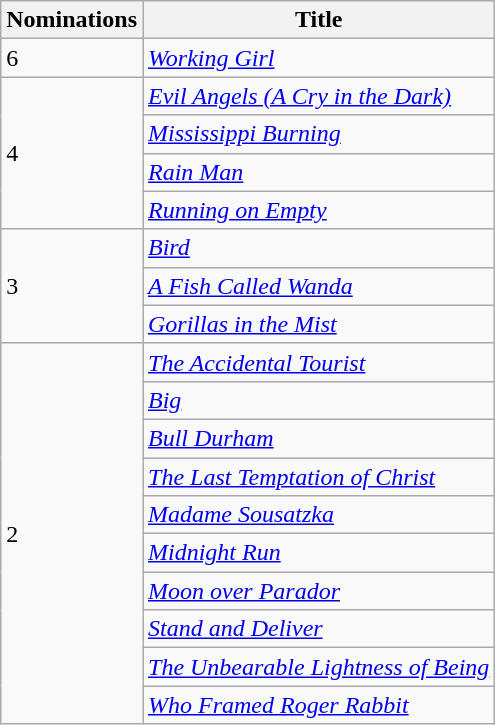<table class="wikitable">
<tr>
<th>Nominations</th>
<th>Title</th>
</tr>
<tr>
<td>6</td>
<td><em><a href='#'>Working Girl</a></em></td>
</tr>
<tr>
<td rowspan="4">4</td>
<td><em><a href='#'>Evil Angels (A Cry in the Dark)</a></em></td>
</tr>
<tr>
<td><em><a href='#'>Mississippi Burning</a></em></td>
</tr>
<tr>
<td><em><a href='#'>Rain Man</a></em></td>
</tr>
<tr>
<td><em><a href='#'>Running on Empty</a></em></td>
</tr>
<tr>
<td rowspan="3">3</td>
<td><em><a href='#'>Bird</a></em></td>
</tr>
<tr>
<td><em><a href='#'>A Fish Called Wanda</a></em></td>
</tr>
<tr>
<td><em><a href='#'>Gorillas in the Mist</a></em></td>
</tr>
<tr>
<td rowspan="10">2</td>
<td><em><a href='#'>The Accidental Tourist</a></em></td>
</tr>
<tr>
<td><em><a href='#'>Big</a></em></td>
</tr>
<tr>
<td><em><a href='#'>Bull Durham</a></em></td>
</tr>
<tr>
<td><em><a href='#'>The Last Temptation of Christ</a></em></td>
</tr>
<tr>
<td><em><a href='#'>Madame Sousatzka</a></em></td>
</tr>
<tr>
<td><em><a href='#'>Midnight Run</a></em></td>
</tr>
<tr>
<td><em><a href='#'>Moon over Parador</a></em></td>
</tr>
<tr>
<td><em><a href='#'>Stand and Deliver</a></em></td>
</tr>
<tr>
<td><em><a href='#'>The Unbearable Lightness of Being</a></em></td>
</tr>
<tr>
<td><em><a href='#'>Who Framed Roger Rabbit</a></em></td>
</tr>
</table>
